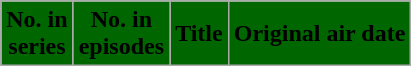<table class="wikitable plainrowheaders">
<tr>
<th style="background: #006600;">No. in<br>series</th>
<th style="background: #006600;">No. in<br>episodes</th>
<th style="background: #006600;">Title</th>
<th style="background: #006600;">Original air date<br>







</th>
</tr>
</table>
